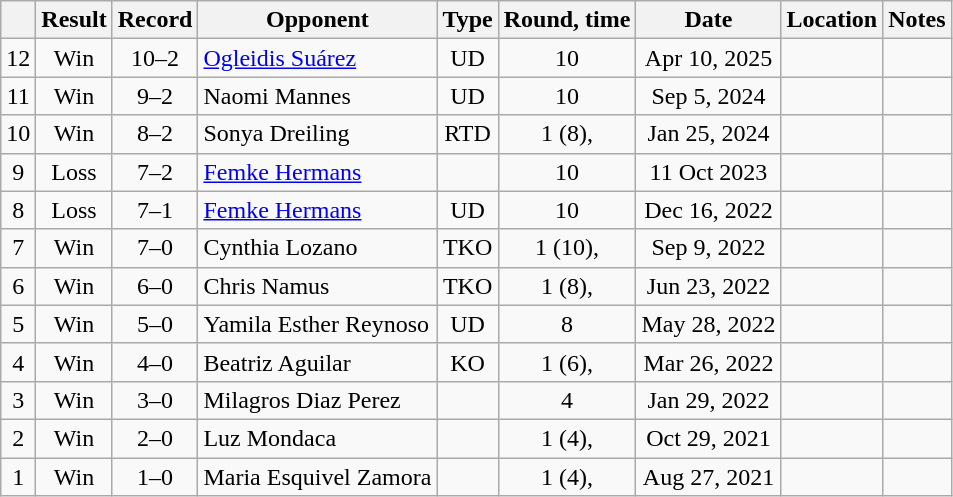<table class=wikitable style=text-align:center>
<tr>
<th></th>
<th>Result</th>
<th>Record</th>
<th>Opponent</th>
<th>Type</th>
<th>Round, time</th>
<th>Date</th>
<th>Location</th>
<th>Notes</th>
</tr>
<tr>
<td>12</td>
<td>Win</td>
<td>10–2</td>
<td align=left><a href='#'>Ogleidis Suárez</a></td>
<td>UD</td>
<td>10</td>
<td>Apr 10, 2025</td>
<td align=left></td>
<td align=left></td>
</tr>
<tr>
<td>11</td>
<td>Win</td>
<td>9–2</td>
<td align=left>Naomi Mannes</td>
<td>UD</td>
<td>10</td>
<td>Sep 5, 2024</td>
<td align=left></td>
<td align=left></td>
</tr>
<tr>
<td>10</td>
<td>Win</td>
<td>8–2</td>
<td align=left>Sonya Dreiling</td>
<td>RTD</td>
<td>1 (8), </td>
<td>Jan 25, 2024</td>
<td align=left></td>
<td align=left></td>
</tr>
<tr>
<td>9</td>
<td>Loss</td>
<td>7–2</td>
<td align=left><a href='#'>Femke Hermans</a></td>
<td></td>
<td>10</td>
<td>11 Oct 2023</td>
<td align=left></td>
<td align=left></td>
</tr>
<tr>
<td>8</td>
<td>Loss</td>
<td>7–1</td>
<td align=left><a href='#'>Femke Hermans</a></td>
<td>UD</td>
<td>10</td>
<td>Dec 16, 2022</td>
<td align=left></td>
<td align=left></td>
</tr>
<tr>
<td>7</td>
<td>Win</td>
<td>7–0</td>
<td align=left>Cynthia Lozano</td>
<td>TKO</td>
<td>1 (10), </td>
<td>Sep 9, 2022</td>
<td align=left></td>
<td align=left></td>
</tr>
<tr>
<td>6</td>
<td>Win</td>
<td>6–0</td>
<td align=left>Chris Namus</td>
<td>TKO</td>
<td>1 (8), </td>
<td>Jun 23, 2022</td>
<td align=left></td>
<td align=left></td>
</tr>
<tr>
<td>5</td>
<td>Win</td>
<td>5–0</td>
<td align=left>Yamila Esther Reynoso</td>
<td>UD</td>
<td>8</td>
<td>May 28, 2022</td>
<td align=left></td>
<td align=left></td>
</tr>
<tr>
<td>4</td>
<td>Win</td>
<td>4–0</td>
<td align=left>Beatriz Aguilar</td>
<td>KO</td>
<td>1 (6), </td>
<td>Mar 26, 2022</td>
<td align=left></td>
<td align=left></td>
</tr>
<tr>
<td>3</td>
<td>Win</td>
<td>3–0</td>
<td align=left>Milagros Diaz Perez</td>
<td></td>
<td>4</td>
<td>Jan 29, 2022</td>
<td align=left></td>
<td align=left></td>
</tr>
<tr>
<td>2</td>
<td>Win</td>
<td>2–0</td>
<td align=left>Luz Mondaca</td>
<td></td>
<td>1 (4), </td>
<td>Oct 29, 2021</td>
<td align=left></td>
<td align=left></td>
</tr>
<tr>
<td>1</td>
<td>Win</td>
<td>1–0</td>
<td align=left>Maria Esquivel Zamora</td>
<td></td>
<td>1 (4), </td>
<td>Aug 27, 2021</td>
<td align=left></td>
<td align=left></td>
</tr>
</table>
